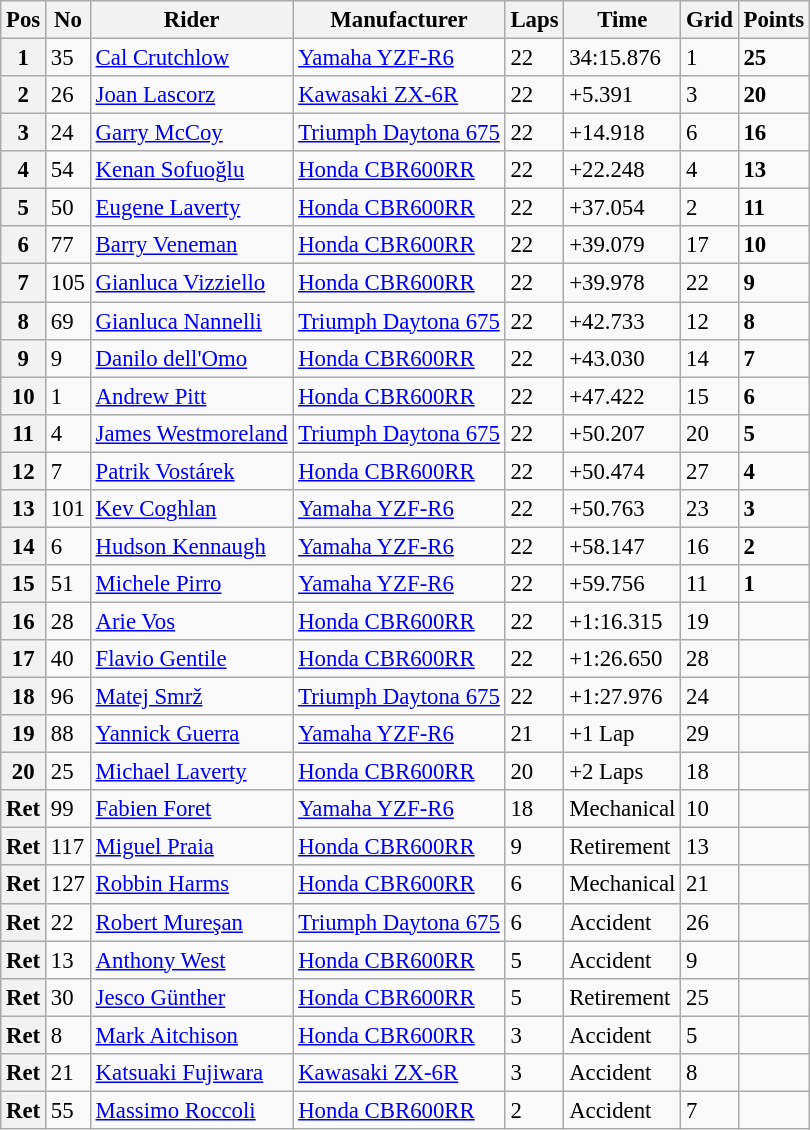<table class="wikitable" style="font-size: 95%;">
<tr>
<th>Pos</th>
<th>No</th>
<th>Rider</th>
<th>Manufacturer</th>
<th>Laps</th>
<th>Time</th>
<th>Grid</th>
<th>Points</th>
</tr>
<tr>
<th>1</th>
<td>35</td>
<td> <a href='#'>Cal Crutchlow</a></td>
<td><a href='#'>Yamaha YZF-R6</a></td>
<td>22</td>
<td>34:15.876</td>
<td>1</td>
<td><strong>25</strong></td>
</tr>
<tr>
<th>2</th>
<td>26</td>
<td> <a href='#'>Joan Lascorz</a></td>
<td><a href='#'>Kawasaki ZX-6R</a></td>
<td>22</td>
<td>+5.391</td>
<td>3</td>
<td><strong>20</strong></td>
</tr>
<tr>
<th>3</th>
<td>24</td>
<td> <a href='#'>Garry McCoy</a></td>
<td><a href='#'>Triumph Daytona 675</a></td>
<td>22</td>
<td>+14.918</td>
<td>6</td>
<td><strong>16</strong></td>
</tr>
<tr>
<th>4</th>
<td>54</td>
<td> <a href='#'>Kenan Sofuoğlu</a></td>
<td><a href='#'>Honda CBR600RR</a></td>
<td>22</td>
<td>+22.248</td>
<td>4</td>
<td><strong>13</strong></td>
</tr>
<tr>
<th>5</th>
<td>50</td>
<td> <a href='#'>Eugene Laverty</a></td>
<td><a href='#'>Honda CBR600RR</a></td>
<td>22</td>
<td>+37.054</td>
<td>2</td>
<td><strong>11</strong></td>
</tr>
<tr>
<th>6</th>
<td>77</td>
<td> <a href='#'>Barry Veneman</a></td>
<td><a href='#'>Honda CBR600RR</a></td>
<td>22</td>
<td>+39.079</td>
<td>17</td>
<td><strong>10</strong></td>
</tr>
<tr>
<th>7</th>
<td>105</td>
<td> <a href='#'>Gianluca Vizziello</a></td>
<td><a href='#'>Honda CBR600RR</a></td>
<td>22</td>
<td>+39.978</td>
<td>22</td>
<td><strong>9</strong></td>
</tr>
<tr>
<th>8</th>
<td>69</td>
<td> <a href='#'>Gianluca Nannelli</a></td>
<td><a href='#'>Triumph Daytona 675</a></td>
<td>22</td>
<td>+42.733</td>
<td>12</td>
<td><strong>8</strong></td>
</tr>
<tr>
<th>9</th>
<td>9</td>
<td> <a href='#'>Danilo dell'Omo</a></td>
<td><a href='#'>Honda CBR600RR</a></td>
<td>22</td>
<td>+43.030</td>
<td>14</td>
<td><strong>7</strong></td>
</tr>
<tr>
<th>10</th>
<td>1</td>
<td> <a href='#'>Andrew Pitt</a></td>
<td><a href='#'>Honda CBR600RR</a></td>
<td>22</td>
<td>+47.422</td>
<td>15</td>
<td><strong>6</strong></td>
</tr>
<tr>
<th>11</th>
<td>4</td>
<td> <a href='#'>James Westmoreland</a></td>
<td><a href='#'>Triumph Daytona 675</a></td>
<td>22</td>
<td>+50.207</td>
<td>20</td>
<td><strong>5</strong></td>
</tr>
<tr>
<th>12</th>
<td>7</td>
<td> <a href='#'>Patrik Vostárek</a></td>
<td><a href='#'>Honda CBR600RR</a></td>
<td>22</td>
<td>+50.474</td>
<td>27</td>
<td><strong>4</strong></td>
</tr>
<tr>
<th>13</th>
<td>101</td>
<td> <a href='#'>Kev Coghlan</a></td>
<td><a href='#'>Yamaha YZF-R6</a></td>
<td>22</td>
<td>+50.763</td>
<td>23</td>
<td><strong>3</strong></td>
</tr>
<tr>
<th>14</th>
<td>6</td>
<td> <a href='#'>Hudson Kennaugh</a></td>
<td><a href='#'>Yamaha YZF-R6</a></td>
<td>22</td>
<td>+58.147</td>
<td>16</td>
<td><strong>2</strong></td>
</tr>
<tr>
<th>15</th>
<td>51</td>
<td> <a href='#'>Michele Pirro</a></td>
<td><a href='#'>Yamaha YZF-R6</a></td>
<td>22</td>
<td>+59.756</td>
<td>11</td>
<td><strong>1</strong></td>
</tr>
<tr>
<th>16</th>
<td>28</td>
<td> <a href='#'>Arie Vos</a></td>
<td><a href='#'>Honda CBR600RR</a></td>
<td>22</td>
<td>+1:16.315</td>
<td>19</td>
<td></td>
</tr>
<tr>
<th>17</th>
<td>40</td>
<td> <a href='#'>Flavio Gentile</a></td>
<td><a href='#'>Honda CBR600RR</a></td>
<td>22</td>
<td>+1:26.650</td>
<td>28</td>
<td></td>
</tr>
<tr>
<th>18</th>
<td>96</td>
<td> <a href='#'>Matej Smrž</a></td>
<td><a href='#'>Triumph Daytona 675</a></td>
<td>22</td>
<td>+1:27.976</td>
<td>24</td>
<td></td>
</tr>
<tr>
<th>19</th>
<td>88</td>
<td> <a href='#'>Yannick Guerra</a></td>
<td><a href='#'>Yamaha YZF-R6</a></td>
<td>21</td>
<td>+1 Lap</td>
<td>29</td>
<td></td>
</tr>
<tr>
<th>20</th>
<td>25</td>
<td> <a href='#'>Michael Laverty</a></td>
<td><a href='#'>Honda CBR600RR</a></td>
<td>20</td>
<td>+2 Laps</td>
<td>18</td>
<td></td>
</tr>
<tr>
<th>Ret</th>
<td>99</td>
<td> <a href='#'>Fabien Foret</a></td>
<td><a href='#'>Yamaha YZF-R6</a></td>
<td>18</td>
<td>Mechanical</td>
<td>10</td>
<td></td>
</tr>
<tr>
<th>Ret</th>
<td>117</td>
<td> <a href='#'>Miguel Praia</a></td>
<td><a href='#'>Honda CBR600RR</a></td>
<td>9</td>
<td>Retirement</td>
<td>13</td>
<td></td>
</tr>
<tr>
<th>Ret</th>
<td>127</td>
<td> <a href='#'>Robbin Harms</a></td>
<td><a href='#'>Honda CBR600RR</a></td>
<td>6</td>
<td>Mechanical</td>
<td>21</td>
<td></td>
</tr>
<tr>
<th>Ret</th>
<td>22</td>
<td> <a href='#'>Robert Mureşan</a></td>
<td><a href='#'>Triumph Daytona 675</a></td>
<td>6</td>
<td>Accident</td>
<td>26</td>
<td></td>
</tr>
<tr>
<th>Ret</th>
<td>13</td>
<td> <a href='#'>Anthony West</a></td>
<td><a href='#'>Honda CBR600RR</a></td>
<td>5</td>
<td>Accident</td>
<td>9</td>
<td></td>
</tr>
<tr>
<th>Ret</th>
<td>30</td>
<td> <a href='#'>Jesco Günther</a></td>
<td><a href='#'>Honda CBR600RR</a></td>
<td>5</td>
<td>Retirement</td>
<td>25</td>
<td></td>
</tr>
<tr>
<th>Ret</th>
<td>8</td>
<td> <a href='#'>Mark Aitchison</a></td>
<td><a href='#'>Honda CBR600RR</a></td>
<td>3</td>
<td>Accident</td>
<td>5</td>
<td></td>
</tr>
<tr>
<th>Ret</th>
<td>21</td>
<td> <a href='#'>Katsuaki Fujiwara</a></td>
<td><a href='#'>Kawasaki ZX-6R</a></td>
<td>3</td>
<td>Accident</td>
<td>8</td>
<td></td>
</tr>
<tr>
<th>Ret</th>
<td>55</td>
<td> <a href='#'>Massimo Roccoli</a></td>
<td><a href='#'>Honda CBR600RR</a></td>
<td>2</td>
<td>Accident</td>
<td>7</td>
<td></td>
</tr>
</table>
